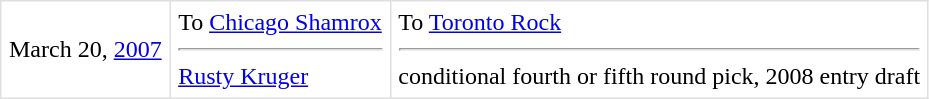<table border=1 style="border-collapse:collapse" bordercolor="#DFDFDF"  cellpadding="5">
<tr>
<td>March 20, <a href='#'>2007</a><br></td>
<td valign="top">To <a href='#'>Chicago Shamrox</a> <hr><a href='#'>Rusty Kruger</a></td>
<td valign="top">To <a href='#'>Toronto Rock</a> <hr> conditional fourth or fifth round pick, 2008 entry draft</td>
</tr>
</table>
